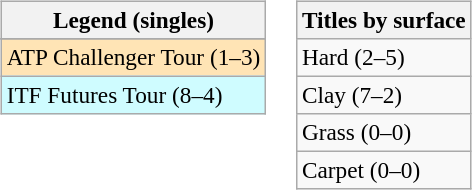<table>
<tr valign=top>
<td><br><table class=wikitable style=font-size:97%>
<tr>
<th>Legend (singles)</th>
</tr>
<tr bgcolor=e5d1cb>
</tr>
<tr bgcolor=moccasin>
<td>ATP Challenger Tour (1–3)</td>
</tr>
<tr bgcolor=cffcff>
<td>ITF Futures Tour (8–4)</td>
</tr>
</table>
</td>
<td><br><table class=wikitable style=font-size:97%>
<tr>
<th>Titles by surface</th>
</tr>
<tr>
<td>Hard (2–5)</td>
</tr>
<tr>
<td>Clay (7–2)</td>
</tr>
<tr>
<td>Grass (0–0)</td>
</tr>
<tr>
<td>Carpet (0–0)</td>
</tr>
</table>
</td>
</tr>
</table>
